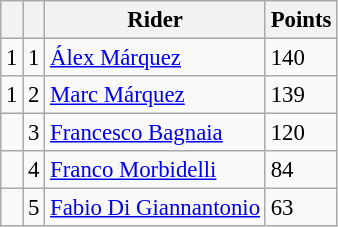<table class="wikitable" style="font-size: 95%;">
<tr>
<th></th>
<th></th>
<th>Rider</th>
<th>Points</th>
</tr>
<tr>
<td> 1</td>
<td align=center>1</td>
<td> <a href='#'>Álex Márquez</a></td>
<td align=left>140</td>
</tr>
<tr>
<td> 1</td>
<td align=center>2</td>
<td> <a href='#'>Marc Márquez</a></td>
<td align=left>139</td>
</tr>
<tr>
<td></td>
<td align=center>3</td>
<td> <a href='#'>Francesco Bagnaia</a></td>
<td align=left>120</td>
</tr>
<tr>
<td></td>
<td align=center>4</td>
<td> <a href='#'>Franco Morbidelli</a></td>
<td align=left>84</td>
</tr>
<tr>
<td></td>
<td align=center>5</td>
<td> <a href='#'>Fabio Di Giannantonio</a></td>
<td align=left>63</td>
</tr>
</table>
